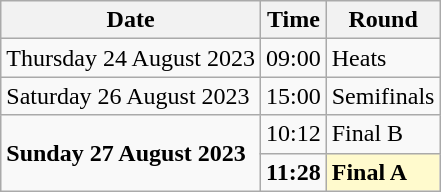<table class="wikitable">
<tr>
<th>Date</th>
<th>Time</th>
<th>Round</th>
</tr>
<tr>
<td>Thursday 24 August 2023</td>
<td>09:00</td>
<td>Heats</td>
</tr>
<tr>
<td>Saturday 26 August 2023</td>
<td>15:00</td>
<td>Semifinals</td>
</tr>
<tr>
<td rowspan=2><strong>Sunday 27 August 2023</strong></td>
<td>10:12</td>
<td>Final B</td>
</tr>
<tr>
<td><strong>11:28</strong></td>
<td style=background:lemonchiffon><strong>Final A</strong></td>
</tr>
</table>
